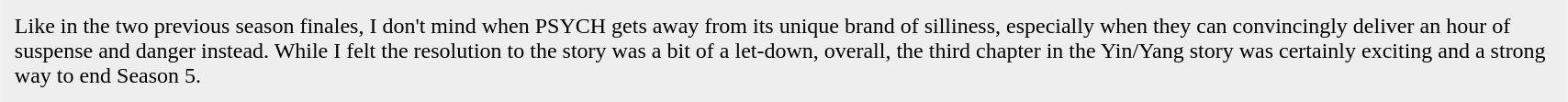<table border="0" cellpadding="10" cellspacing="0" align="center" width="90%" style="background-color: #EEEEEE;">
<tr ---->
<td>Like in the two previous season finales, I don't mind when PSYCH gets away from its unique brand of silliness, especially when they can convincingly deliver an hour of suspense and danger instead. While I felt the resolution to the story was a bit of a let-down, overall, the third chapter in the Yin/Yang story was certainly exciting and a strong way to end Season 5.</td>
</tr>
</table>
